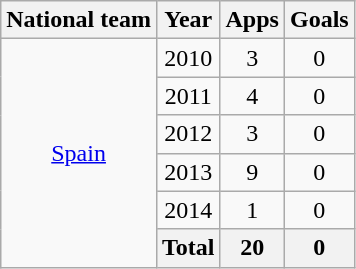<table class="wikitable" style="text-align:center">
<tr>
<th>National team</th>
<th>Year</th>
<th>Apps</th>
<th>Goals</th>
</tr>
<tr>
<td rowspan="6"><a href='#'>Spain</a></td>
<td>2010</td>
<td>3</td>
<td>0</td>
</tr>
<tr>
<td>2011</td>
<td>4</td>
<td>0</td>
</tr>
<tr>
<td>2012</td>
<td>3</td>
<td>0</td>
</tr>
<tr>
<td>2013</td>
<td>9</td>
<td>0</td>
</tr>
<tr>
<td>2014</td>
<td>1</td>
<td>0</td>
</tr>
<tr>
<th colspan="1">Total</th>
<th>20</th>
<th>0</th>
</tr>
</table>
